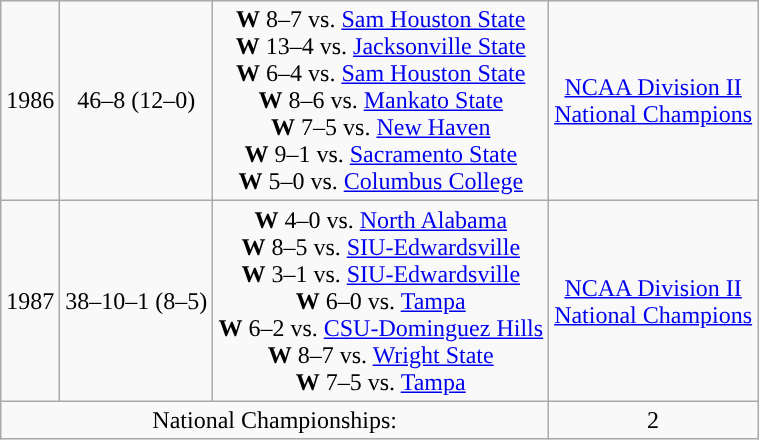<table class="wikitable" style="text-align:center">
<tr>
<td>1986</td>
<td>46–8 (12–0)</td>
<td><strong>W</strong> 8–7 vs. <a href='#'>Sam Houston State</a><br><strong>W</strong> 13–4 vs. <a href='#'>Jacksonville State</a><br><strong>W</strong> 6–4 vs. <a href='#'>Sam Houston State</a><br><strong>W</strong> 8–6 vs. <a href='#'>Mankato State</a><br><strong>W</strong> 7–5 vs. <a href='#'>New Haven</a><br><strong>W</strong> 9–1 vs. <a href='#'>Sacramento State</a><br><strong>W</strong> 5–0 vs. <a href='#'>Columbus College</a></td>
<td><a href='#'>NCAA Division II</a><br><a href='#'>National Champions</a></td>
</tr>
<tr>
<td>1987</td>
<td>38–10–1 (8–5)</td>
<td><strong>W</strong> 4–0 vs. <a href='#'>North Alabama</a><br><strong>W</strong> 8–5 vs. <a href='#'>SIU-Edwardsville</a><br><strong>W</strong> 3–1 vs. <a href='#'>SIU-Edwardsville</a><br><strong>W</strong> 6–0 vs. <a href='#'>Tampa</a><br><strong>W</strong> 6–2 vs. <a href='#'>CSU-Dominguez Hills</a><br><strong>W</strong> 8–7 vs. <a href='#'>Wright State</a><br><strong>W</strong> 7–5 vs. <a href='#'>Tampa</a></td>
<td><a href='#'>NCAA Division II</a><br><a href='#'>National Champions</a></td>
</tr>
<tr>
<td colspan=3>National Championships:</td>
<td>2</td>
</tr>
</table>
